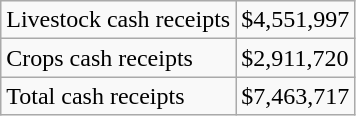<table class="wikitable">
<tr>
<td>Livestock cash receipts</td>
<td>$4,551,997</td>
</tr>
<tr>
<td>Crops cash receipts</td>
<td>$2,911,720</td>
</tr>
<tr>
<td>Total cash receipts</td>
<td>$7,463,717</td>
</tr>
</table>
